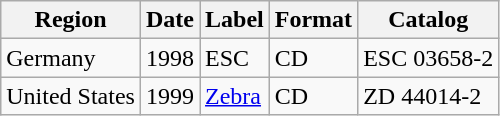<table class="wikitable">
<tr>
<th>Region</th>
<th>Date</th>
<th>Label</th>
<th>Format</th>
<th>Catalog</th>
</tr>
<tr>
<td>Germany</td>
<td>1998</td>
<td>ESC</td>
<td>CD</td>
<td>ESC 03658-2</td>
</tr>
<tr>
<td>United States</td>
<td>1999</td>
<td><a href='#'>Zebra</a></td>
<td>CD</td>
<td>ZD 44014-2</td>
</tr>
</table>
